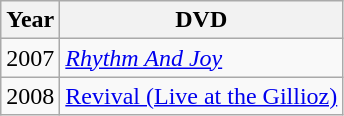<table class="wikitable">
<tr>
<th>Year</th>
<th>DVD</th>
</tr>
<tr>
<td>2007</td>
<td><em><a href='#'>Rhythm And Joy</a></em></td>
</tr>
<tr>
<td>2008</td>
<td><a href='#'>Revival (Live at the Gillioz)</a></td>
</tr>
</table>
